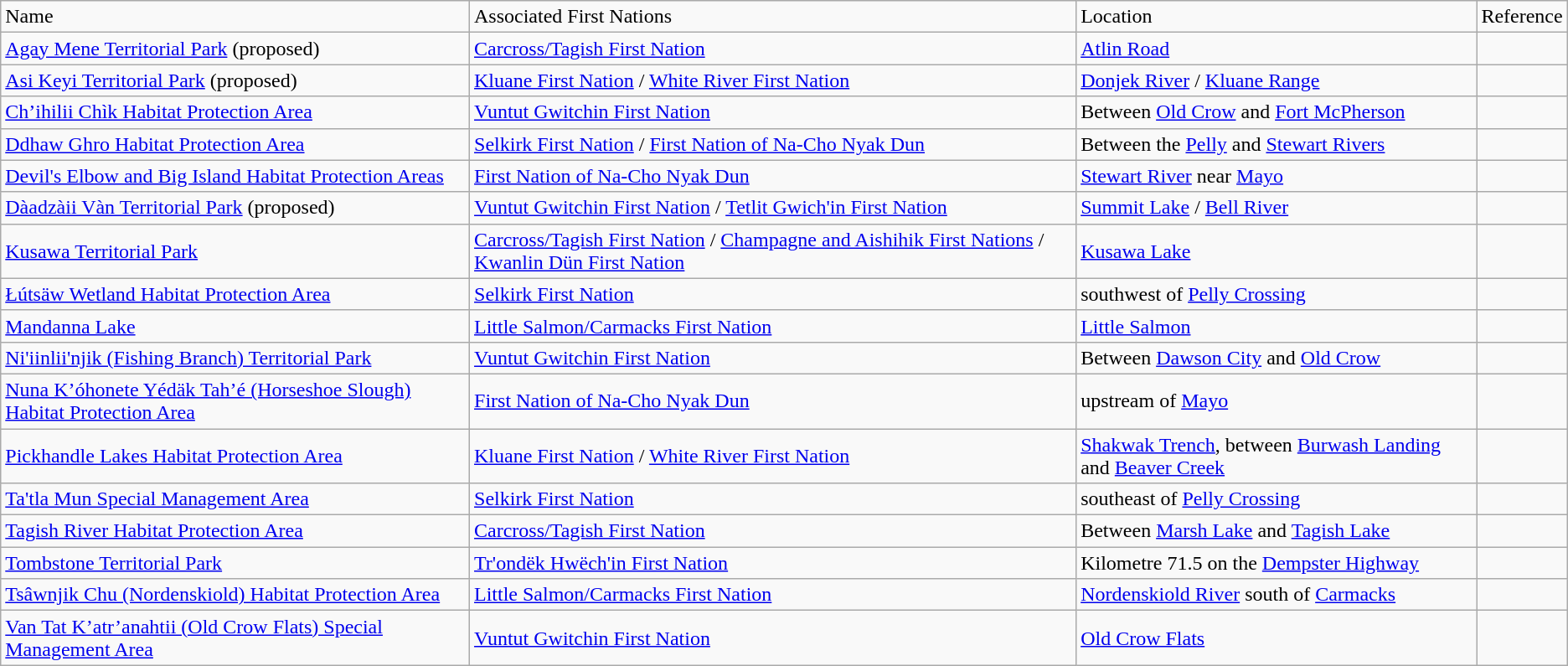<table class="wikitable sortable">
<tr>
<td>Name</td>
<td>Associated First Nations</td>
<td>Location</td>
<td>Reference</td>
</tr>
<tr>
<td><a href='#'>Agay Mene Territorial Park</a> (proposed)</td>
<td><a href='#'>Carcross/Tagish First Nation</a></td>
<td><a href='#'>Atlin Road</a></td>
<td></td>
</tr>
<tr>
<td><a href='#'>Asi Keyi Territorial Park</a> (proposed)</td>
<td><a href='#'>Kluane First Nation</a> / <a href='#'>White River First Nation</a></td>
<td><a href='#'>Donjek River</a> / <a href='#'>Kluane Range</a></td>
<td></td>
</tr>
<tr>
<td><a href='#'>Ch’ihilii Chìk Habitat Protection Area</a></td>
<td><a href='#'>Vuntut Gwitchin First Nation</a></td>
<td>Between <a href='#'>Old Crow</a> and <a href='#'>Fort McPherson</a></td>
<td></td>
</tr>
<tr>
<td><a href='#'>Ddhaw Ghro Habitat Protection Area</a></td>
<td><a href='#'>Selkirk First Nation</a> / <a href='#'>First Nation of Na-Cho Nyak Dun</a></td>
<td>Between the <a href='#'>Pelly</a> and <a href='#'>Stewart Rivers</a></td>
<td></td>
</tr>
<tr>
<td><a href='#'>Devil's Elbow and Big Island Habitat Protection Areas</a></td>
<td><a href='#'>First Nation of Na-Cho Nyak Dun</a></td>
<td><a href='#'>Stewart River</a> near <a href='#'>Mayo</a></td>
</tr>
<tr>
<td><a href='#'>Dàadzàii Vàn Territorial Park</a> (proposed)</td>
<td><a href='#'>Vuntut Gwitchin First Nation</a> / <a href='#'>Tetlit Gwich'in First Nation</a></td>
<td><a href='#'>Summit Lake</a> / <a href='#'>Bell River</a></td>
<td></td>
</tr>
<tr>
<td><a href='#'>Kusawa Territorial Park</a></td>
<td><a href='#'>Carcross/Tagish First Nation</a> / <a href='#'>Champagne and Aishihik First Nations</a> / <a href='#'>Kwanlin Dün First Nation</a></td>
<td><a href='#'>Kusawa Lake</a></td>
<td><br></td>
</tr>
<tr>
<td><a href='#'>Łútsäw Wetland Habitat Protection Area</a></td>
<td><a href='#'>Selkirk First Nation</a></td>
<td> southwest of <a href='#'>Pelly Crossing</a></td>
<td></td>
</tr>
<tr>
<td><a href='#'>Mandanna Lake</a></td>
<td><a href='#'>Little Salmon/Carmacks First Nation</a></td>
<td><a href='#'>Little Salmon</a></td>
<td></td>
</tr>
<tr>
<td><a href='#'>Ni'iinlii'njik (Fishing Branch) Territorial Park</a></td>
<td><a href='#'>Vuntut Gwitchin First Nation</a></td>
<td>Between <a href='#'>Dawson City</a> and <a href='#'>Old Crow</a></td>
<td></td>
</tr>
<tr>
<td><a href='#'>Nuna K’óhonete Yédäk Tah’é (Horseshoe Slough) Habitat Protection Area</a></td>
<td><a href='#'>First Nation of Na-Cho Nyak Dun</a></td>
<td> upstream of <a href='#'>Mayo</a></td>
<td></td>
</tr>
<tr>
<td><a href='#'>Pickhandle Lakes Habitat Protection Area</a></td>
<td><a href='#'>Kluane First Nation</a> / <a href='#'>White River First Nation</a></td>
<td><a href='#'>Shakwak Trench</a>, between <a href='#'>Burwash Landing</a> and <a href='#'>Beaver Creek</a></td>
<td></td>
</tr>
<tr>
<td><a href='#'>Ta'tla Mun Special Management Area</a></td>
<td><a href='#'>Selkirk First Nation</a></td>
<td> southeast of <a href='#'>Pelly Crossing</a></td>
<td></td>
</tr>
<tr>
<td><a href='#'>Tagish River Habitat Protection Area</a></td>
<td><a href='#'>Carcross/Tagish First Nation</a></td>
<td>Between <a href='#'>Marsh Lake</a> and <a href='#'>Tagish Lake</a></td>
<td></td>
</tr>
<tr>
<td><a href='#'>Tombstone Territorial Park</a></td>
<td><a href='#'>Tr'ondëk Hwëch'in First Nation</a></td>
<td>Kilometre 71.5 on the <a href='#'>Dempster Highway</a></td>
<td></td>
</tr>
<tr>
<td><a href='#'>Tsâwnjik Chu (Nordenskiold) Habitat Protection Area</a></td>
<td><a href='#'>Little Salmon/Carmacks First Nation</a></td>
<td><a href='#'>Nordenskiold River</a> south of <a href='#'>Carmacks</a></td>
<td></td>
</tr>
<tr>
<td><a href='#'>Van Tat K’atr’anahtii (Old Crow Flats) Special Management Area</a></td>
<td><a href='#'>Vuntut Gwitchin First Nation</a></td>
<td><a href='#'>Old Crow Flats</a></td>
<td></td>
</tr>
</table>
